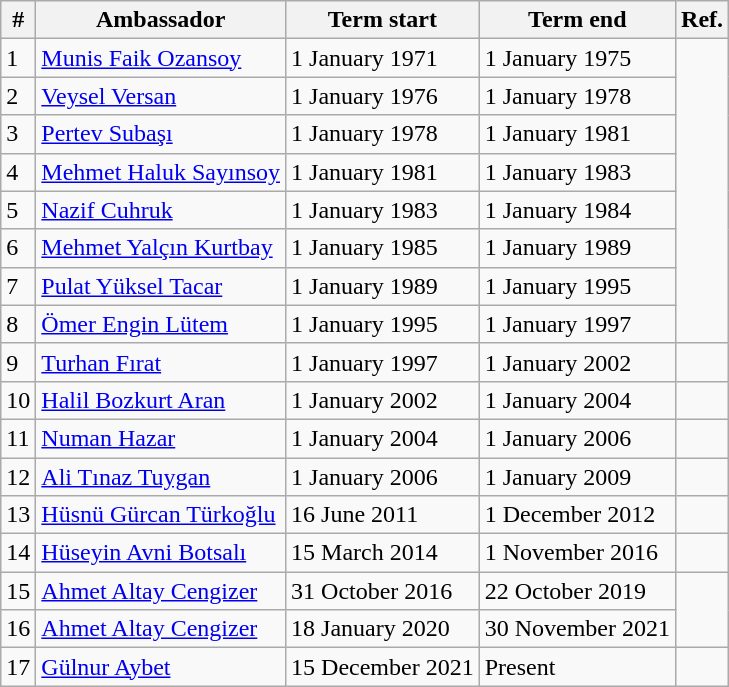<table class="wikitable">
<tr>
<th>#</th>
<th>Ambassador</th>
<th>Term start</th>
<th>Term end</th>
<th>Ref.</th>
</tr>
<tr>
<td>1</td>
<td><a href='#'>Munis Faik Ozansoy</a></td>
<td>1 January 1971</td>
<td>1 January 1975</td>
<td rowspan="8"></td>
</tr>
<tr>
<td>2</td>
<td><a href='#'>Veysel Versan</a></td>
<td>1 January 1976</td>
<td>1 January 1978</td>
</tr>
<tr>
<td>3</td>
<td><a href='#'>Pertev Subaşı</a></td>
<td>1 January 1978</td>
<td>1 January 1981</td>
</tr>
<tr>
<td>4</td>
<td><a href='#'>Mehmet Haluk Sayınsoy</a></td>
<td>1 January 1981</td>
<td>1 January 1983</td>
</tr>
<tr>
<td>5</td>
<td><a href='#'>Nazif Cuhruk</a></td>
<td>1 January 1983</td>
<td>1 January 1984</td>
</tr>
<tr>
<td>6</td>
<td><a href='#'>Mehmet Yalçın Kurtbay</a></td>
<td>1 January 1985</td>
<td>1 January 1989</td>
</tr>
<tr>
<td>7</td>
<td><a href='#'>Pulat Yüksel Tacar</a></td>
<td>1 January 1989</td>
<td>1 January 1995</td>
</tr>
<tr>
<td>8</td>
<td><a href='#'>Ömer Engin Lütem</a></td>
<td>1 January 1995</td>
<td>1 January 1997</td>
</tr>
<tr>
<td>9</td>
<td><a href='#'>Turhan Fırat</a></td>
<td>1 January 1997</td>
<td>1 January 2002</td>
<td></td>
</tr>
<tr>
<td>10</td>
<td><a href='#'>Halil Bozkurt Aran</a></td>
<td>1 January 2002</td>
<td>1 January 2004</td>
<td></td>
</tr>
<tr>
<td>11</td>
<td><a href='#'>Numan Hazar</a></td>
<td>1 January 2004</td>
<td>1 January 2006</td>
<td></td>
</tr>
<tr>
<td>12</td>
<td><a href='#'>Ali Tınaz Tuygan</a></td>
<td>1 January 2006</td>
<td>1 January 2009</td>
<td></td>
</tr>
<tr>
<td>13</td>
<td><a href='#'>Hüsnü Gürcan Türkoğlu</a></td>
<td>16 June 2011</td>
<td>1 December 2012</td>
<td></td>
</tr>
<tr>
<td>14</td>
<td><a href='#'>Hüseyin Avni Botsalı</a></td>
<td>15 March 2014</td>
<td>1 November 2016</td>
<td></td>
</tr>
<tr>
<td>15</td>
<td><a href='#'>Ahmet Altay Cengizer</a></td>
<td>31 October 2016</td>
<td>22 October 2019</td>
<td rowspan="2"></td>
</tr>
<tr>
<td>16</td>
<td><a href='#'>Ahmet Altay Cengizer</a></td>
<td>18 January 2020</td>
<td>30 November 2021</td>
</tr>
<tr>
<td>17</td>
<td><a href='#'>Gülnur Aybet</a></td>
<td>15 December 2021</td>
<td>Present</td>
<td></td>
</tr>
</table>
